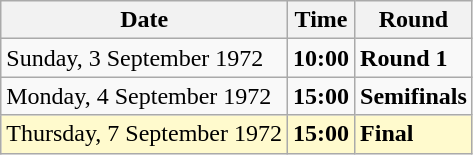<table class="wikitable">
<tr>
<th>Date</th>
<th>Time</th>
<th>Round</th>
</tr>
<tr>
<td>Sunday, 3 September 1972</td>
<td><strong>10:00</strong></td>
<td><strong>Round 1</strong></td>
</tr>
<tr>
<td>Monday, 4 September 1972</td>
<td><strong>15:00</strong></td>
<td><strong>Semifinals</strong></td>
</tr>
<tr style=background:lemonchiffon>
<td>Thursday, 7 September 1972</td>
<td><strong>15:00</strong></td>
<td><strong>Final</strong></td>
</tr>
</table>
